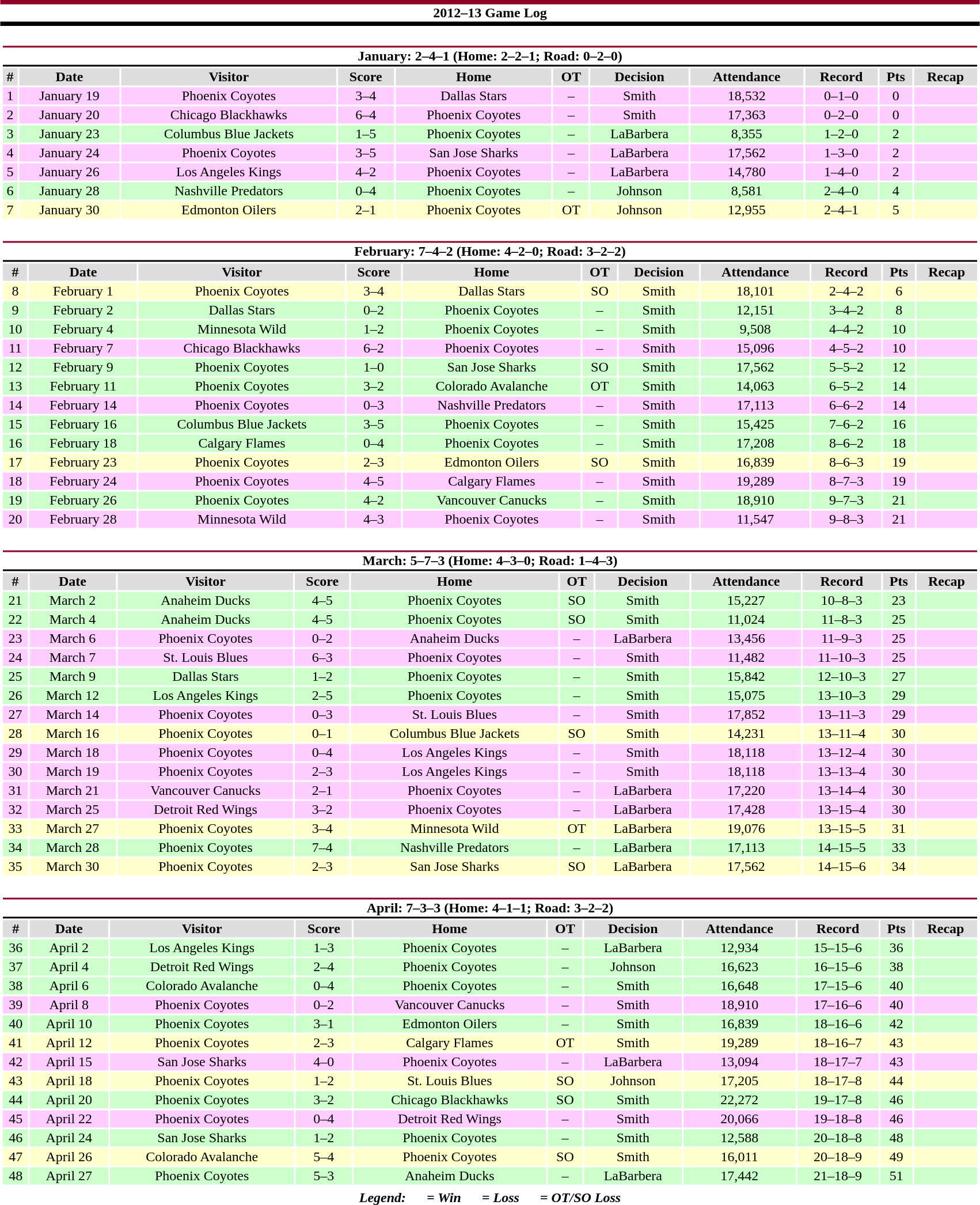<table class="toccolours" width=90% style="clear:both; margin:1.5em auto; text-align:center;">
<tr>
<th colspan=11 style="background:#FFFFFF; border-top:#8E0028 5px solid; border-bottom:#000000 5px solid;">2012–13 Game Log</th>
</tr>
<tr>
<td colspan=11><br><table class="toccolours collapsible collapsed" width=100%>
<tr>
<th colspan=11 style="background:#FFFFFF; border-top:#8E0028 2px solid; border-bottom:#000000 2px solid;">January: 2–4–1 (Home: 2–2–1; Road: 0–2–0)</th>
</tr>
<tr align="center" bgcolor="#dddddd">
<th>#</th>
<th>Date</th>
<th>Visitor</th>
<th>Score</th>
<th>Home</th>
<th>OT</th>
<th>Decision</th>
<th>Attendance</th>
<th>Record</th>
<th>Pts</th>
<th>Recap</th>
</tr>
<tr bgcolor="#fcf">
<td>1</td>
<td>January 19</td>
<td>Phoenix Coyotes</td>
<td>3–4</td>
<td>Dallas Stars</td>
<td>–</td>
<td>Smith</td>
<td>18,532</td>
<td>0–1–0</td>
<td>0</td>
<td></td>
</tr>
<tr bgcolor="#fcf">
<td>2</td>
<td>January 20</td>
<td>Chicago Blackhawks</td>
<td>6–4</td>
<td>Phoenix Coyotes</td>
<td>–</td>
<td>Smith</td>
<td>17,363</td>
<td>0–2–0</td>
<td>0</td>
<td></td>
</tr>
<tr bgcolor="#cfc">
<td>3</td>
<td>January 23</td>
<td>Columbus Blue Jackets</td>
<td>1–5</td>
<td>Phoenix Coyotes</td>
<td>–</td>
<td>LaBarbera</td>
<td>8,355</td>
<td>1–2–0</td>
<td>2</td>
<td></td>
</tr>
<tr bgcolor="#fcf">
<td>4</td>
<td>January 24</td>
<td>Phoenix Coyotes</td>
<td>3–5</td>
<td>San Jose Sharks</td>
<td>–</td>
<td>LaBarbera</td>
<td>17,562</td>
<td>1–3–0</td>
<td>2</td>
<td></td>
</tr>
<tr bgcolor="#fcf">
<td>5</td>
<td>January 26</td>
<td>Los Angeles Kings</td>
<td>4–2</td>
<td>Phoenix Coyotes</td>
<td>–</td>
<td>LaBarbera</td>
<td>14,780</td>
<td>1–4–0</td>
<td>2</td>
<td></td>
</tr>
<tr bgcolor="#cfc">
<td>6</td>
<td>January 28</td>
<td>Nashville Predators</td>
<td>0–4</td>
<td>Phoenix Coyotes</td>
<td>–</td>
<td>Johnson</td>
<td>8,581</td>
<td>2–4–0</td>
<td>4</td>
<td></td>
</tr>
<tr bgcolor="#ffc">
<td>7</td>
<td>January 30</td>
<td>Edmonton Oilers</td>
<td>2–1</td>
<td>Phoenix Coyotes</td>
<td>OT</td>
<td>Johnson</td>
<td>12,955</td>
<td>2–4–1</td>
<td>5</td>
<td></td>
</tr>
</table>
</td>
</tr>
<tr>
<td colspan=11><br><table class="toccolours collapsible collapsed" width=100%>
<tr>
<th colspan=11 style="background:#FFFFFF; border-top:#8E0028 2px solid; border-bottom:#000000 2px solid;">February: 7–4–2 (Home: 4–2–0; Road: 3–2–2)</th>
</tr>
<tr align="center" bgcolor="#dddddd">
<th>#</th>
<th>Date</th>
<th>Visitor</th>
<th>Score</th>
<th>Home</th>
<th>OT</th>
<th>Decision</th>
<th>Attendance</th>
<th>Record</th>
<th>Pts</th>
<th>Recap</th>
</tr>
<tr bgcolor="#ffc">
<td>8</td>
<td>February 1</td>
<td>Phoenix Coyotes</td>
<td>3–4</td>
<td>Dallas Stars</td>
<td>SO</td>
<td>Smith</td>
<td>18,101</td>
<td>2–4–2</td>
<td>6</td>
<td></td>
</tr>
<tr bgcolor="#cfc">
<td>9</td>
<td>February 2</td>
<td>Dallas Stars</td>
<td>0–2</td>
<td>Phoenix Coyotes</td>
<td>–</td>
<td>Smith</td>
<td>12,151</td>
<td>3–4–2</td>
<td>8</td>
<td></td>
</tr>
<tr bgcolor="#cfc">
<td>10</td>
<td>February 4</td>
<td>Minnesota Wild</td>
<td>1–2</td>
<td>Phoenix Coyotes</td>
<td>–</td>
<td>Smith</td>
<td>9,508</td>
<td>4–4–2</td>
<td>10</td>
<td></td>
</tr>
<tr bgcolor="#fcf">
<td>11</td>
<td>February 7</td>
<td>Chicago Blackhawks</td>
<td>6–2</td>
<td>Phoenix Coyotes</td>
<td>–</td>
<td>Smith</td>
<td>15,096</td>
<td>4–5–2</td>
<td>10</td>
<td></td>
</tr>
<tr bgcolor="#cfc">
<td>12</td>
<td>February 9</td>
<td>Phoenix Coyotes</td>
<td>1–0</td>
<td>San Jose Sharks</td>
<td>SO</td>
<td>Smith</td>
<td>17,562</td>
<td>5–5–2</td>
<td>12</td>
<td></td>
</tr>
<tr bgcolor="#cfc">
<td>13</td>
<td>February 11</td>
<td>Phoenix Coyotes</td>
<td>3–2</td>
<td>Colorado Avalanche</td>
<td>OT</td>
<td>Smith</td>
<td>14,063</td>
<td>6–5–2</td>
<td>14</td>
<td></td>
</tr>
<tr bgcolor="#fcf">
<td>14</td>
<td>February 14</td>
<td>Phoenix Coyotes</td>
<td>0–3</td>
<td>Nashville Predators</td>
<td>–</td>
<td>Smith</td>
<td>17,113</td>
<td>6–6–2</td>
<td>14</td>
<td></td>
</tr>
<tr bgcolor="#cfc">
<td>15</td>
<td>February 16</td>
<td>Columbus Blue Jackets</td>
<td>3–5</td>
<td>Phoenix Coyotes</td>
<td>–</td>
<td>Smith</td>
<td>15,425</td>
<td>7–6–2</td>
<td>16</td>
<td></td>
</tr>
<tr bgcolor="#cfc">
<td>16</td>
<td>February 18</td>
<td>Calgary Flames</td>
<td>0–4</td>
<td>Phoenix Coyotes</td>
<td>–</td>
<td>Smith</td>
<td>17,208</td>
<td>8–6–2</td>
<td>18</td>
<td></td>
</tr>
<tr bgcolor="#ffc">
<td>17</td>
<td>February 23</td>
<td>Phoenix Coyotes</td>
<td>2–3</td>
<td>Edmonton Oilers</td>
<td>SO</td>
<td>Smith</td>
<td>16,839</td>
<td>8–6–3</td>
<td>19</td>
<td></td>
</tr>
<tr bgcolor="#fcf">
<td>18</td>
<td>February 24</td>
<td>Phoenix Coyotes</td>
<td>4–5</td>
<td>Calgary Flames</td>
<td>–</td>
<td>Smith</td>
<td>19,289</td>
<td>8–7–3</td>
<td>19</td>
<td></td>
</tr>
<tr bgcolor="#cfc">
<td>19</td>
<td>February 26</td>
<td>Phoenix Coyotes</td>
<td>4–2</td>
<td>Vancouver Canucks</td>
<td>–</td>
<td>Smith</td>
<td>18,910</td>
<td>9–7–3</td>
<td>21</td>
<td></td>
</tr>
<tr bgcolor="#fcf">
<td>20</td>
<td>February 28</td>
<td>Minnesota Wild</td>
<td>4–3</td>
<td>Phoenix Coyotes</td>
<td>–</td>
<td>Smith</td>
<td>11,547</td>
<td>9–8–3</td>
<td>21</td>
<td></td>
</tr>
</table>
</td>
</tr>
<tr>
<td colspan=11><br><table class="toccolours collapsible collapsed" width=100%>
<tr>
<th colspan=11 style="background:#FFFFFF; border-top:#8E0028 2px solid; border-bottom:#000000 2px solid;">March: 5–7–3 (Home: 4–3–0; Road: 1–4–3)</th>
</tr>
<tr align="center" bgcolor="#dddddd">
<th>#</th>
<th>Date</th>
<th>Visitor</th>
<th>Score</th>
<th>Home</th>
<th>OT</th>
<th>Decision</th>
<th>Attendance</th>
<th>Record</th>
<th>Pts</th>
<th>Recap</th>
</tr>
<tr bgcolor="#cfc">
<td>21</td>
<td>March 2</td>
<td>Anaheim Ducks</td>
<td>4–5</td>
<td>Phoenix Coyotes</td>
<td>SO</td>
<td>Smith</td>
<td>15,227</td>
<td>10–8–3</td>
<td>23</td>
<td></td>
</tr>
<tr bgcolor="#cfc">
<td>22</td>
<td>March 4</td>
<td>Anaheim Ducks</td>
<td>4–5</td>
<td>Phoenix Coyotes</td>
<td>SO</td>
<td>Smith</td>
<td>11,024</td>
<td>11–8–3</td>
<td>25</td>
<td></td>
</tr>
<tr bgcolor="#fcf">
<td>23</td>
<td>March 6</td>
<td>Phoenix Coyotes</td>
<td>0–2</td>
<td>Anaheim Ducks</td>
<td>–</td>
<td>LaBarbera</td>
<td>13,456</td>
<td>11–9–3</td>
<td>25</td>
<td></td>
</tr>
<tr bgcolor="#fcf">
<td>24</td>
<td>March 7</td>
<td>St. Louis Blues</td>
<td>6–3</td>
<td>Phoenix Coyotes</td>
<td>–</td>
<td>Smith</td>
<td>11,482</td>
<td>11–10–3</td>
<td>25</td>
<td></td>
</tr>
<tr bgcolor="#cfc">
<td>25</td>
<td>March 9</td>
<td>Dallas Stars</td>
<td>1–2</td>
<td>Phoenix Coyotes</td>
<td>–</td>
<td>Smith</td>
<td>15,842</td>
<td>12–10–3</td>
<td>27</td>
<td></td>
</tr>
<tr bgcolor="#cfc">
<td>26</td>
<td>March 12</td>
<td>Los Angeles Kings</td>
<td>2–5</td>
<td>Phoenix Coyotes</td>
<td>–</td>
<td>Smith</td>
<td>15,075</td>
<td>13–10–3</td>
<td>29</td>
<td></td>
</tr>
<tr bgcolor="#fcf">
<td>27</td>
<td>March 14</td>
<td>Phoenix Coyotes</td>
<td>0–3</td>
<td>St. Louis Blues</td>
<td>–</td>
<td>Smith</td>
<td>17,852</td>
<td>13–11–3</td>
<td>29</td>
<td></td>
</tr>
<tr bgcolor="#ffc">
<td>28</td>
<td>March 16</td>
<td>Phoenix Coyotes</td>
<td>0–1</td>
<td>Columbus Blue Jackets</td>
<td>SO</td>
<td>Smith</td>
<td>14,231</td>
<td>13–11–4</td>
<td>30</td>
<td></td>
</tr>
<tr bgcolor="#fcf">
<td>29</td>
<td>March 18</td>
<td>Phoenix Coyotes</td>
<td>0–4</td>
<td>Los Angeles Kings</td>
<td>–</td>
<td>Smith</td>
<td>18,118</td>
<td>13–12–4</td>
<td>30</td>
<td></td>
</tr>
<tr bgcolor="#fcf">
<td>30</td>
<td>March 19</td>
<td>Phoenix Coyotes</td>
<td>2–3</td>
<td>Los Angeles Kings</td>
<td>–</td>
<td>Smith</td>
<td>18,118</td>
<td>13–13–4</td>
<td>30</td>
<td></td>
</tr>
<tr bgcolor="#fcf">
<td>31</td>
<td>March 21</td>
<td>Vancouver Canucks</td>
<td>2–1</td>
<td>Phoenix Coyotes</td>
<td>–</td>
<td>LaBarbera</td>
<td>17,220</td>
<td>13–14–4</td>
<td>30</td>
<td></td>
</tr>
<tr bgcolor="#fcf">
<td>32</td>
<td>March 25</td>
<td>Detroit Red Wings</td>
<td>3–2</td>
<td>Phoenix Coyotes</td>
<td>–</td>
<td>LaBarbera</td>
<td>17,428</td>
<td>13–15–4</td>
<td>30</td>
<td></td>
</tr>
<tr bgcolor="#ffc">
<td>33</td>
<td>March 27</td>
<td>Phoenix Coyotes</td>
<td>3–4</td>
<td>Minnesota Wild</td>
<td>OT</td>
<td>LaBarbera</td>
<td>19,076</td>
<td>13–15–5</td>
<td>31</td>
<td></td>
</tr>
<tr bgcolor="#cfc">
<td>34</td>
<td>March 28</td>
<td>Phoenix Coyotes</td>
<td>7–4</td>
<td>Nashville Predators</td>
<td>–</td>
<td>LaBarbera</td>
<td>17,113</td>
<td>14–15–5</td>
<td>33</td>
<td></td>
</tr>
<tr bgcolor="#ffc">
<td>35</td>
<td>March 30</td>
<td>Phoenix Coyotes</td>
<td>2–3</td>
<td>San Jose Sharks</td>
<td>SO</td>
<td>LaBarbera</td>
<td>17,562</td>
<td>14–15–6</td>
<td>34</td>
<td></td>
</tr>
</table>
</td>
</tr>
<tr>
<td colspan=11><br><table class="toccolours collapsible collapsed" width=100%>
<tr>
<th colspan=11 style="background:#FFFFFF; border-top:#8E0028 2px solid; border-bottom:#000000 2px solid;">April: 7–3–3 (Home: 4–1–1; Road: 3–2–2)</th>
</tr>
<tr align="center" bgcolor="#dddddd">
<th>#</th>
<th>Date</th>
<th>Visitor</th>
<th>Score</th>
<th>Home</th>
<th>OT</th>
<th>Decision</th>
<th>Attendance</th>
<th>Record</th>
<th>Pts</th>
<th>Recap</th>
</tr>
<tr bgcolor="#cfc">
<td>36</td>
<td>April 2</td>
<td>Los Angeles Kings</td>
<td>1–3</td>
<td>Phoenix Coyotes</td>
<td>–</td>
<td>LaBarbera</td>
<td>12,934</td>
<td>15–15–6</td>
<td>36</td>
<td></td>
</tr>
<tr bgcolor="#cfc">
<td>37</td>
<td>April 4</td>
<td>Detroit Red Wings</td>
<td>2–4</td>
<td>Phoenix Coyotes</td>
<td>–</td>
<td>Johnson</td>
<td>16,623</td>
<td>16–15–6</td>
<td>38</td>
<td></td>
</tr>
<tr bgcolor="#cfc">
<td>38</td>
<td>April 6</td>
<td>Colorado Avalanche</td>
<td>0–4</td>
<td>Phoenix Coyotes</td>
<td>–</td>
<td>Smith</td>
<td>16,648</td>
<td>17–15–6</td>
<td>40</td>
<td></td>
</tr>
<tr bgcolor="#fcf">
<td>39</td>
<td>April 8</td>
<td>Phoenix Coyotes</td>
<td>0–2</td>
<td>Vancouver Canucks</td>
<td>–</td>
<td>Smith</td>
<td>18,910</td>
<td>17–16–6</td>
<td>40</td>
<td></td>
</tr>
<tr bgcolor="#cfc">
<td>40</td>
<td>April 10</td>
<td>Phoenix Coyotes</td>
<td>3–1</td>
<td>Edmonton Oilers</td>
<td>–</td>
<td>Smith</td>
<td>16,839</td>
<td>18–16–6</td>
<td>42</td>
<td></td>
</tr>
<tr bgcolor="#ffc">
<td>41</td>
<td>April 12</td>
<td>Phoenix Coyotes</td>
<td>2–3</td>
<td>Calgary Flames</td>
<td>OT</td>
<td>Smith</td>
<td>19,289</td>
<td>18–16–7</td>
<td>43</td>
<td></td>
</tr>
<tr bgcolor="#fcf">
<td>42</td>
<td>April 15</td>
<td>San Jose Sharks</td>
<td>4–0</td>
<td>Phoenix Coyotes</td>
<td>–</td>
<td>LaBarbera</td>
<td>13,094</td>
<td>18–17–7</td>
<td>43</td>
<td></td>
</tr>
<tr bgcolor="#ffc">
<td>43</td>
<td>April 18</td>
<td>Phoenix Coyotes</td>
<td>1–2</td>
<td>St. Louis Blues</td>
<td>SO</td>
<td>Johnson</td>
<td>17,205</td>
<td>18–17–8</td>
<td>44</td>
<td></td>
</tr>
<tr bgcolor="#cfc">
<td>44</td>
<td>April 20</td>
<td>Phoenix Coyotes</td>
<td>3–2</td>
<td>Chicago Blackhawks</td>
<td>SO</td>
<td>Smith</td>
<td>22,272</td>
<td>19–17–8</td>
<td>46</td>
<td></td>
</tr>
<tr bgcolor="#fcf">
<td>45</td>
<td>April 22</td>
<td>Phoenix Coyotes</td>
<td>0–4</td>
<td>Detroit Red Wings</td>
<td>–</td>
<td>Smith</td>
<td>20,066</td>
<td>19–18–8</td>
<td>46</td>
<td></td>
</tr>
<tr bgcolor="#cfc">
<td>46</td>
<td>April 24</td>
<td>San Jose Sharks</td>
<td>1–2</td>
<td>Phoenix Coyotes</td>
<td>–</td>
<td>Smith</td>
<td>12,588</td>
<td>20–18–8</td>
<td>48</td>
<td></td>
</tr>
<tr bgcolor="#ffc">
<td>47</td>
<td>April 26</td>
<td>Colorado Avalanche</td>
<td>5–4</td>
<td>Phoenix Coyotes</td>
<td>SO</td>
<td>Smith</td>
<td>16,011</td>
<td>20–18–9</td>
<td>49</td>
<td></td>
</tr>
<tr bgcolor="#cfc">
<td>48</td>
<td>April 27</td>
<td>Phoenix Coyotes</td>
<td>5–3</td>
<td>Anaheim Ducks</td>
<td>–</td>
<td>LaBarbera</td>
<td>17,442</td>
<td>21–18–9</td>
<td>51</td>
<td></td>
</tr>
</table>
</td>
</tr>
<tr style="text-align:center;">
<th colspan=9><em>Legend:       = Win       = Loss       = OT/SO Loss</em></th>
</tr>
</table>
